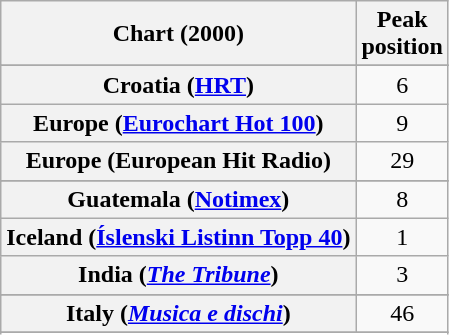<table class="wikitable sortable plainrowheaders" style="text-align:center">
<tr>
<th>Chart (2000)</th>
<th>Peak<br>position</th>
</tr>
<tr>
</tr>
<tr>
<th scope="row">Croatia (<a href='#'>HRT</a>)</th>
<td>6</td>
</tr>
<tr>
<th scope="row">Europe (<a href='#'>Eurochart Hot 100</a>)</th>
<td>9</td>
</tr>
<tr>
<th scope="row">Europe (European Hit Radio)</th>
<td>29</td>
</tr>
<tr>
</tr>
<tr>
<th scope="row">Guatemala (<a href='#'>Notimex</a>)</th>
<td>8</td>
</tr>
<tr>
<th scope="row">Iceland (<a href='#'>Íslenski Listinn Topp 40</a>)</th>
<td>1</td>
</tr>
<tr>
<th scope="row">India (<em><a href='#'>The Tribune</a></em>)</th>
<td>3</td>
</tr>
<tr>
</tr>
<tr>
<th scope="row">Italy (<em><a href='#'>Musica e dischi</a></em>)</th>
<td>46</td>
</tr>
<tr>
</tr>
<tr>
</tr>
<tr>
</tr>
<tr>
</tr>
<tr>
</tr>
<tr>
</tr>
</table>
